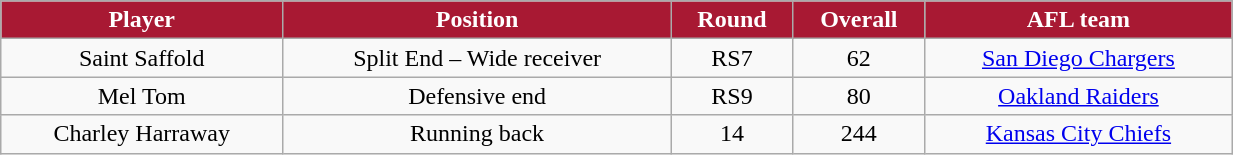<table class="wikitable" width="65%">
<tr align="center" style="background:#A81933;color:#FFFFFF;">
<td><strong>Player</strong></td>
<td><strong>Position</strong></td>
<td><strong>Round</strong></td>
<td><strong>Overall</strong></td>
<td><strong>AFL team</strong></td>
</tr>
<tr align="center" bgcolor="">
<td>Saint Saffold</td>
<td>Split End – Wide receiver</td>
<td>RS7</td>
<td>62</td>
<td><a href='#'>San Diego Chargers</a></td>
</tr>
<tr align="center" bgcolor="">
<td>Mel Tom</td>
<td>Defensive end</td>
<td>RS9</td>
<td>80</td>
<td><a href='#'>Oakland Raiders</a></td>
</tr>
<tr align="center" bgcolor="">
<td>Charley Harraway</td>
<td>Running back</td>
<td>14</td>
<td>244</td>
<td><a href='#'>Kansas City Chiefs</a></td>
</tr>
</table>
